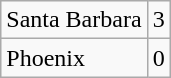<table class="wikitable">
<tr>
<td>Santa Barbara</td>
<td>3</td>
</tr>
<tr>
<td>Phoenix</td>
<td>0</td>
</tr>
</table>
